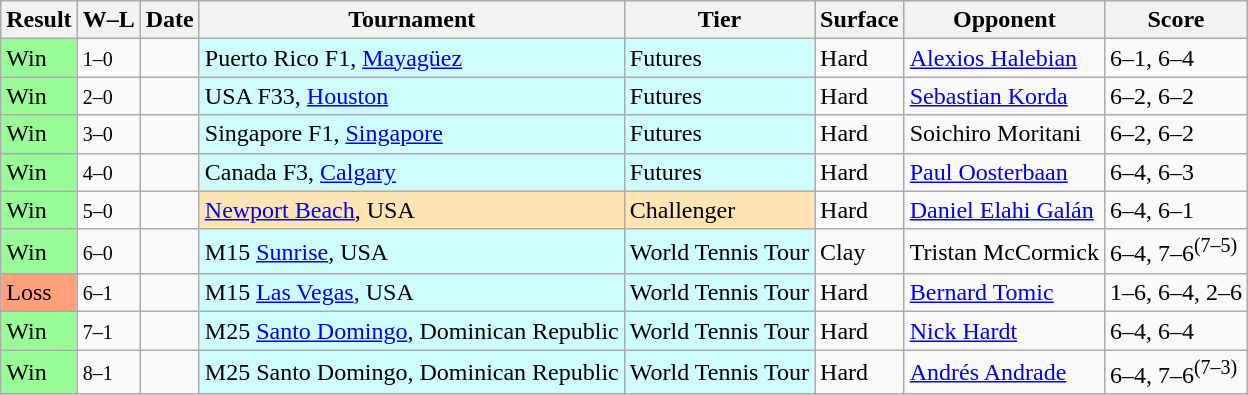<table class="sortable wikitable">
<tr>
<th>Result</th>
<th class="unsortable">W–L</th>
<th>Date</th>
<th>Tournament</th>
<th>Tier</th>
<th>Surface</th>
<th>Opponent</th>
<th class="unsortable">Score</th>
</tr>
<tr>
<td bgcolor=98FB98>Win</td>
<td><small>1–0</small></td>
<td></td>
<td style="background:#cffcff;">Puerto Rico F1, <a href='#'>Mayagüez</a></td>
<td style="background:#cffcff;">Futures</td>
<td>Hard</td>
<td> <a href='#'>Alexios Halebian</a></td>
<td>6–1, 6–4</td>
</tr>
<tr>
<td bgcolor=98FB98>Win</td>
<td><small>2–0</small></td>
<td></td>
<td style="background:#cffcff;">USA F33, <a href='#'>Houston</a></td>
<td style="background:#cffcff;">Futures</td>
<td>Hard</td>
<td> <a href='#'>Sebastian Korda</a></td>
<td>6–2, 6–2</td>
</tr>
<tr>
<td bgcolor=98FB98>Win</td>
<td><small>3–0</small></td>
<td></td>
<td style="background:#cffcff;">Singapore F1, <a href='#'>Singapore</a></td>
<td style="background:#cffcff;">Futures</td>
<td>Hard</td>
<td> Soichiro Moritani</td>
<td>6–2, 6–2</td>
</tr>
<tr>
<td bgcolor=98FB98>Win</td>
<td><small>4–0</small></td>
<td></td>
<td style="background:#cffcff;">Canada F3, <a href='#'>Calgary</a></td>
<td style="background:#cffcff;">Futures</td>
<td>Hard</td>
<td> <a href='#'>Paul Oosterbaan</a></td>
<td>6–4, 6–3</td>
</tr>
<tr>
<td bgcolor=98FB98>Win</td>
<td><small>5–0</small></td>
<td><a href='#'></a></td>
<td style="background:moccasin;"><a href='#'>Newport Beach</a>, USA</td>
<td style="background:moccasin;">Challenger</td>
<td>Hard</td>
<td> <a href='#'>Daniel Elahi Galán</a></td>
<td>6–4, 6–1</td>
</tr>
<tr>
<td bgcolor=98FB98>Win</td>
<td><small>6–0</small></td>
<td></td>
<td style="background:#cffcff;">M15 <a href='#'>Sunrise</a>, USA</td>
<td style="background:#cffcff;">World Tennis Tour</td>
<td>Clay</td>
<td> Tristan McCormick</td>
<td>6–4, 7–6<sup>(7–5)</sup></td>
</tr>
<tr>
<td bgcolor=FFA07A>Loss</td>
<td><small>6–1</small></td>
<td></td>
<td style="background:#cffcff;">M15 <a href='#'>Las Vegas</a>, USA</td>
<td style="background:#cffcff;">World Tennis Tour</td>
<td>Hard</td>
<td> <a href='#'>Bernard Tomic</a></td>
<td>1–6, 6–4, 2–6</td>
</tr>
<tr>
<td bgcolor=98FB98>Win</td>
<td><small>7–1</small></td>
<td></td>
<td style="background:#cffcff;">M25 <a href='#'>Santo Domingo</a>, Dominican Republic</td>
<td style="background:#cffcff;">World Tennis Tour</td>
<td>Hard</td>
<td> <a href='#'>Nick Hardt</a></td>
<td>6–4, 6–4</td>
</tr>
<tr>
<td bgcolor=98FB98>Win</td>
<td><small>8–1</small></td>
<td></td>
<td style="background:#cffcff;">M25 Santo Domingo, Dominican Republic</td>
<td style="background:#cffcff;">World Tennis Tour</td>
<td>Hard</td>
<td> <a href='#'>Andrés Andrade</a></td>
<td>6–4, 7–6<sup>(7–3)</sup></td>
</tr>
</table>
